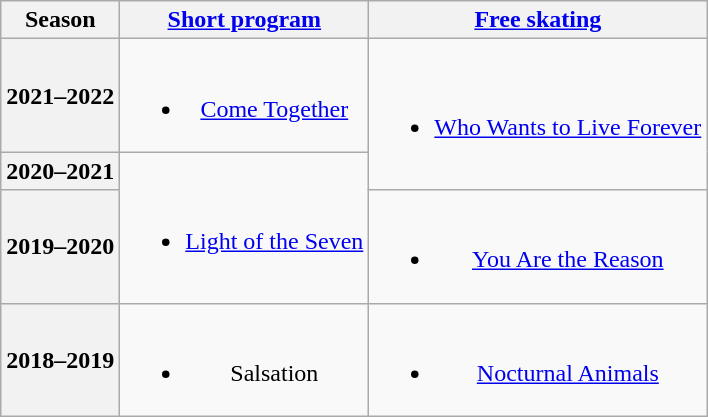<table class=wikitable style=text-align:center>
<tr>
<th>Season</th>
<th><a href='#'>Short program</a></th>
<th><a href='#'>Free skating</a></th>
</tr>
<tr>
<th>2021–2022 <br></th>
<td><br><ul><li><a href='#'>Come Together</a> <br></li></ul></td>
<td rowspan=2><br><ul><li><a href='#'>Who Wants to Live Forever</a> <br></li></ul></td>
</tr>
<tr>
<th>2020–2021 <br></th>
<td rowspan=2><br><ul><li><a href='#'>Light of the Seven</a> <br></li></ul></td>
</tr>
<tr>
<th>2019–2020 <br> </th>
<td><br><ul><li><a href='#'>You Are the Reason</a> <br></li></ul></td>
</tr>
<tr>
<th>2018–2019 <br> </th>
<td><br><ul><li>Salsation <br></li></ul></td>
<td><br><ul><li><a href='#'>Nocturnal Animals</a> <br></li></ul></td>
</tr>
</table>
